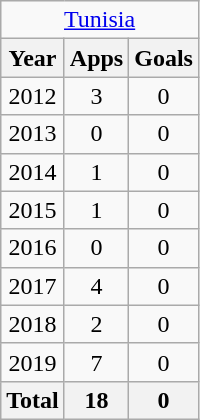<table class="wikitable" style="text-align:center">
<tr>
<td colspan="3"><a href='#'>Tunisia</a></td>
</tr>
<tr>
<th>Year</th>
<th>Apps</th>
<th>Goals</th>
</tr>
<tr>
<td>2012</td>
<td>3</td>
<td>0</td>
</tr>
<tr>
<td>2013</td>
<td>0</td>
<td>0</td>
</tr>
<tr>
<td>2014</td>
<td>1</td>
<td>0</td>
</tr>
<tr>
<td>2015</td>
<td>1</td>
<td>0</td>
</tr>
<tr>
<td>2016</td>
<td>0</td>
<td>0</td>
</tr>
<tr>
<td>2017</td>
<td>4</td>
<td>0</td>
</tr>
<tr>
<td>2018</td>
<td>2</td>
<td>0</td>
</tr>
<tr>
<td>2019</td>
<td>7</td>
<td>0</td>
</tr>
<tr>
<th>Total</th>
<th>18</th>
<th>0</th>
</tr>
</table>
